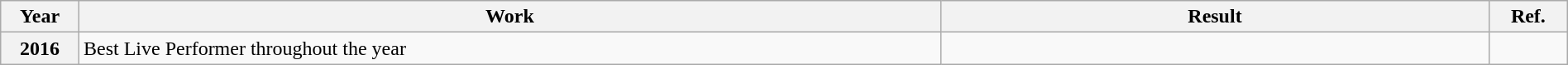<table class="wikitable plainrowheaders" width="100%" "textcolor:#000;">
<tr>
<th scope="col" width=5%><strong>Year</strong></th>
<th scope="col" width=55%><strong>Work</strong></th>
<th scope="col" width=35%><strong>Result</strong></th>
<th scope="col" width=5%><strong>Ref.</strong></th>
</tr>
<tr>
<th scope="row">2016</th>
<td>Best Live Performer throughout the year</td>
<td></td>
<td></td>
</tr>
</table>
